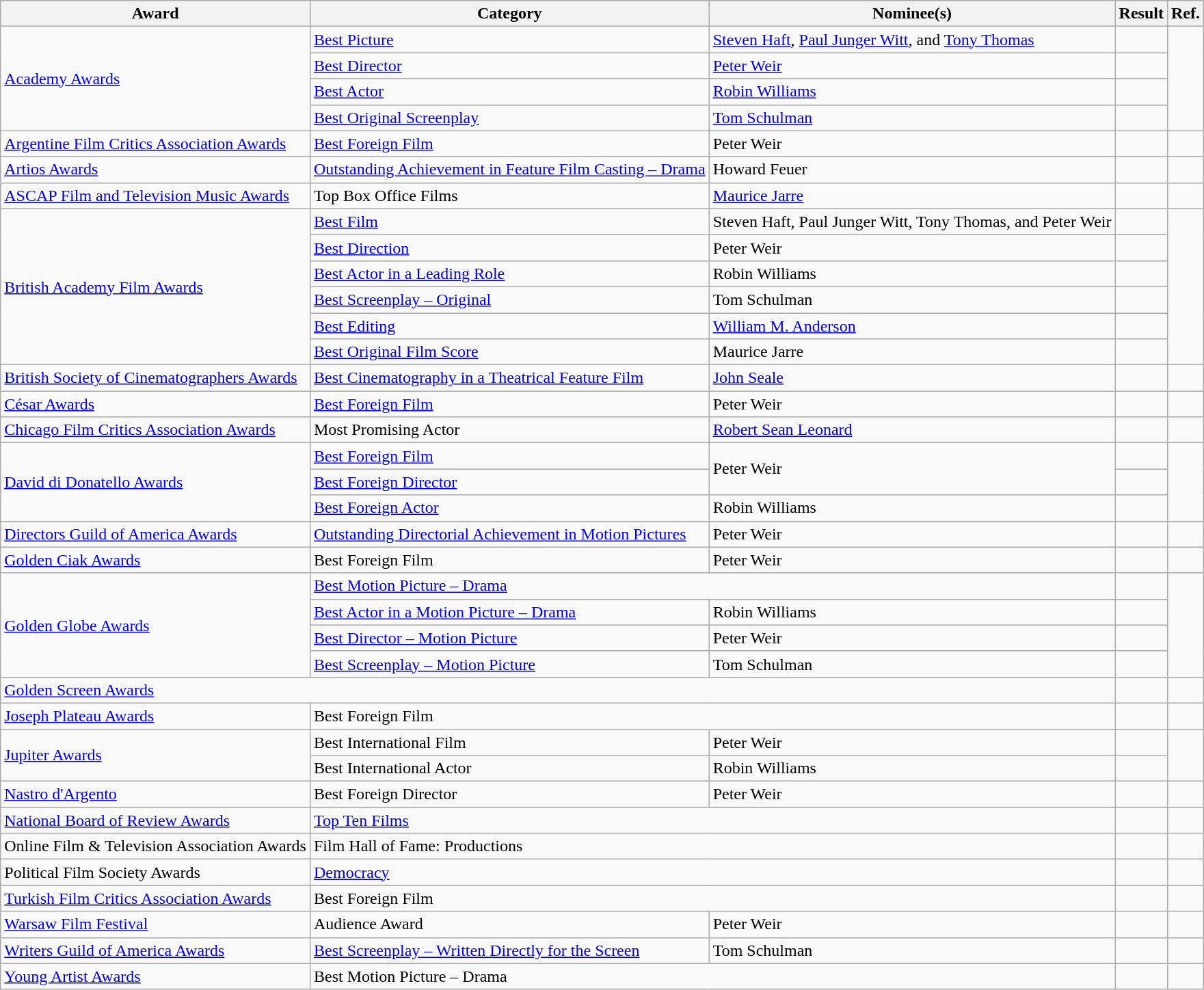<table class="wikitable plainrowheaders">
<tr>
<th>Award</th>
<th>Category</th>
<th>Nominee(s)</th>
<th>Result</th>
<th>Ref.</th>
</tr>
<tr>
<td rowspan="4"><a href='#'>Academy Awards</a></td>
<td><a href='#'>Best Picture</a></td>
<td><a href='#'>Steven Haft</a>, <a href='#'>Paul Junger Witt</a>, and <a href='#'>Tony Thomas</a></td>
<td></td>
<td align="center" rowspan="4"></td>
</tr>
<tr>
<td><a href='#'>Best Director</a></td>
<td><a href='#'>Peter Weir</a></td>
<td></td>
</tr>
<tr>
<td><a href='#'>Best Actor</a></td>
<td><a href='#'>Robin Williams</a></td>
<td></td>
</tr>
<tr>
<td><a href='#'>Best Original Screenplay</a></td>
<td><a href='#'>Tom Schulman</a></td>
<td></td>
</tr>
<tr>
<td><a href='#'>Argentine Film Critics Association Awards</a></td>
<td><a href='#'>Best Foreign Film</a></td>
<td>Peter Weir</td>
<td></td>
<td align="center"></td>
</tr>
<tr>
<td><a href='#'>Artios Awards</a></td>
<td><a href='#'>Outstanding Achievement in Feature Film Casting – Drama</a></td>
<td>Howard Feuer</td>
<td></td>
<td align="center"></td>
</tr>
<tr>
<td><a href='#'>ASCAP Film and Television Music Awards</a></td>
<td>Top Box Office Films</td>
<td><a href='#'>Maurice Jarre</a></td>
<td></td>
<td align="center"></td>
</tr>
<tr>
<td rowspan="6"><a href='#'>British Academy Film Awards</a></td>
<td><a href='#'>Best Film</a></td>
<td>Steven Haft, Paul Junger Witt, Tony Thomas, and Peter Weir</td>
<td></td>
<td align="center" rowspan="6"></td>
</tr>
<tr>
<td><a href='#'>Best Direction</a></td>
<td>Peter Weir</td>
<td></td>
</tr>
<tr>
<td><a href='#'>Best Actor in a Leading Role</a></td>
<td>Robin Williams</td>
<td></td>
</tr>
<tr>
<td><a href='#'>Best Screenplay – Original</a></td>
<td>Tom Schulman</td>
<td></td>
</tr>
<tr>
<td><a href='#'>Best Editing</a></td>
<td><a href='#'>William M. Anderson</a></td>
<td></td>
</tr>
<tr>
<td><a href='#'>Best Original Film Score</a></td>
<td>Maurice Jarre</td>
<td></td>
</tr>
<tr>
<td><a href='#'>British Society of Cinematographers Awards</a></td>
<td><a href='#'>Best Cinematography in a Theatrical Feature Film</a></td>
<td><a href='#'>John Seale</a></td>
<td></td>
<td align="center"></td>
</tr>
<tr>
<td><a href='#'>César Awards</a></td>
<td><a href='#'>Best Foreign Film</a></td>
<td>Peter Weir</td>
<td></td>
<td align="center"></td>
</tr>
<tr>
<td><a href='#'>Chicago Film Critics Association Awards</a></td>
<td>Most Promising Actor</td>
<td><a href='#'>Robert Sean Leonard</a></td>
<td></td>
<td align="center"></td>
</tr>
<tr>
<td rowspan="3"><a href='#'>David di Donatello Awards</a></td>
<td><a href='#'>Best Foreign Film</a></td>
<td rowspan="2">Peter Weir</td>
<td></td>
<td align="center" rowspan="3"></td>
</tr>
<tr>
<td><a href='#'>Best Foreign Director</a></td>
<td></td>
</tr>
<tr>
<td><a href='#'>Best Foreign Actor</a></td>
<td>Robin Williams</td>
<td></td>
</tr>
<tr>
<td><a href='#'>Directors Guild of America Awards</a></td>
<td><a href='#'>Outstanding Directorial Achievement in Motion Pictures</a></td>
<td>Peter Weir</td>
<td></td>
<td align="center"></td>
</tr>
<tr>
<td><a href='#'>Golden Ciak Awards</a></td>
<td>Best Foreign Film</td>
<td>Peter Weir</td>
<td></td>
<td align="center"></td>
</tr>
<tr>
<td rowspan="4"><a href='#'>Golden Globe Awards</a></td>
<td colspan="2"><a href='#'>Best Motion Picture – Drama</a></td>
<td></td>
<td align="center" rowspan="4"></td>
</tr>
<tr>
<td><a href='#'>Best Actor in a Motion Picture – Drama</a></td>
<td>Robin Williams</td>
<td></td>
</tr>
<tr>
<td><a href='#'>Best Director – Motion Picture</a></td>
<td>Peter Weir</td>
<td></td>
</tr>
<tr>
<td><a href='#'>Best Screenplay – Motion Picture</a></td>
<td>Tom Schulman</td>
<td></td>
</tr>
<tr>
<td colspan="3"><a href='#'>Golden Screen Awards</a></td>
<td></td>
<td align="center"></td>
</tr>
<tr>
<td><a href='#'>Joseph Plateau Awards</a></td>
<td colspan="2">Best Foreign Film</td>
<td></td>
<td align="center"></td>
</tr>
<tr>
<td rowspan="2"><a href='#'>Jupiter Awards</a></td>
<td>Best International Film</td>
<td>Peter Weir</td>
<td></td>
<td align="center" rowspan="2"></td>
</tr>
<tr>
<td>Best International Actor</td>
<td>Robin Williams</td>
<td></td>
</tr>
<tr>
<td><a href='#'>Nastro d'Argento</a></td>
<td>Best Foreign Director</td>
<td>Peter Weir</td>
<td></td>
<td align="center"></td>
</tr>
<tr>
<td><a href='#'>National Board of Review Awards</a></td>
<td colspan="2"><a href='#'>Top Ten Films</a></td>
<td></td>
<td align="center"></td>
</tr>
<tr>
<td>Online Film & Television Association Awards</td>
<td colspan="2">Film Hall of Fame: Productions</td>
<td></td>
<td align="center"></td>
</tr>
<tr>
<td>Political Film Society Awards</td>
<td colspan="2"><a href='#'>Democracy</a></td>
<td></td>
<td align="center"></td>
</tr>
<tr>
<td><a href='#'>Turkish Film Critics Association Awards</a></td>
<td colspan="2">Best Foreign Film</td>
<td></td>
<td align="center"></td>
</tr>
<tr>
<td><a href='#'>Warsaw Film Festival</a></td>
<td>Audience Award</td>
<td>Peter Weir</td>
<td></td>
<td align="center"></td>
</tr>
<tr>
<td><a href='#'>Writers Guild of America Awards</a></td>
<td><a href='#'>Best Screenplay – Written Directly for the Screen</a></td>
<td>Tom Schulman</td>
<td></td>
<td align="center"></td>
</tr>
<tr>
<td><a href='#'>Young Artist Awards</a></td>
<td colspan="2">Best Motion Picture – Drama</td>
<td></td>
<td align="center"></td>
</tr>
</table>
